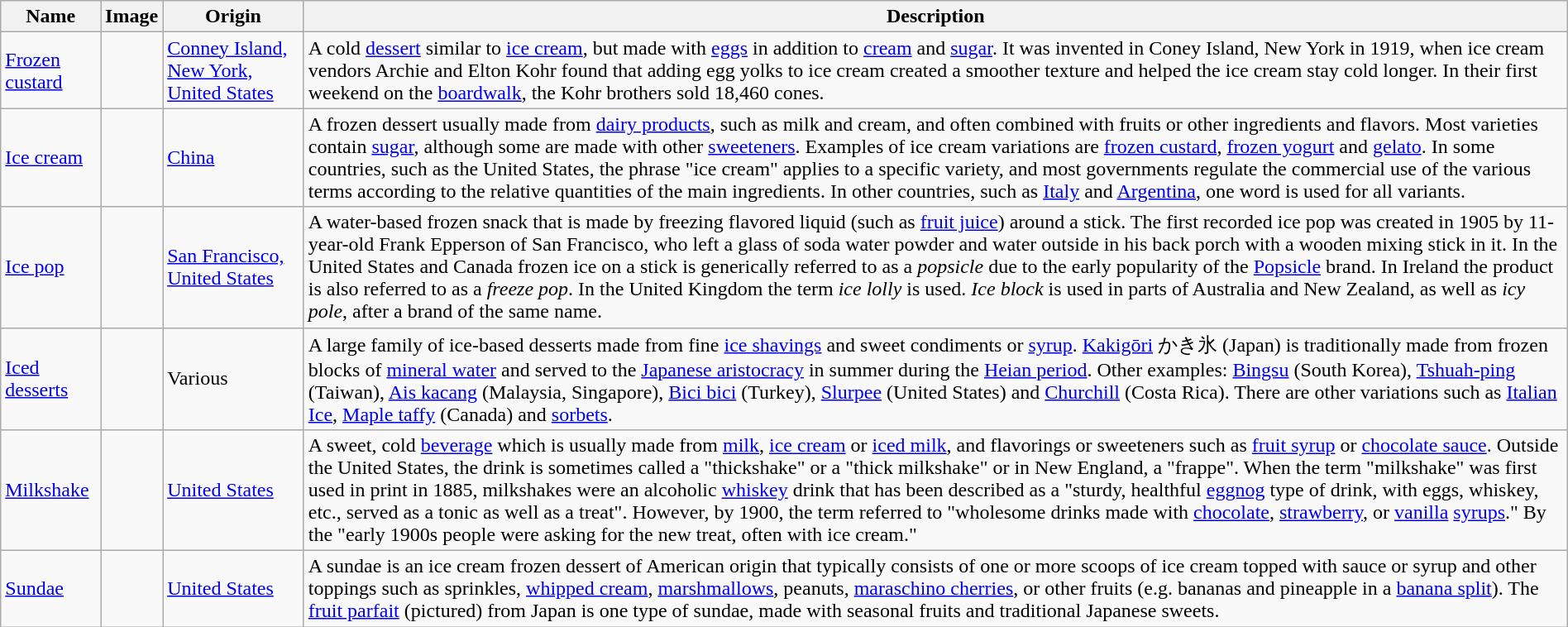<table class="wikitable sortable" width="100%">
<tr>
<th>Name</th>
<th class="unsortable">Image</th>
<th>Origin</th>
<th>Description</th>
</tr>
<tr>
<td><a href='#'>Frozen custard</a></td>
<td></td>
<td><a href='#'>Conney Island, New York, United States</a></td>
<td>A cold <a href='#'>dessert</a> similar to <a href='#'>ice cream</a>, but made with <a href='#'>eggs</a> in addition to <a href='#'>cream</a> and <a href='#'>sugar</a>. It was invented in Coney Island, New York in 1919, when ice cream vendors Archie and Elton Kohr found that adding egg yolks to ice cream created a smoother texture and helped the ice cream stay cold longer. In their first weekend on the <a href='#'>boardwalk</a>, the Kohr brothers sold 18,460 cones.</td>
</tr>
<tr>
<td><a href='#'>Ice cream</a></td>
<td></td>
<td><a href='#'>China</a></td>
<td>A frozen dessert usually made from <a href='#'>dairy products</a>, such as milk and cream, and often combined with fruits or other ingredients and flavors. Most varieties contain <a href='#'>sugar</a>, although some are made with other <a href='#'>sweeteners</a>. Examples of ice cream variations are <a href='#'>frozen custard</a>, <a href='#'>frozen yogurt</a> and <a href='#'>gelato</a>. In some countries, such as the United States, the phrase "ice cream" applies to a specific variety, and most governments regulate the commercial use of the various terms according to the relative quantities of the main ingredients. In other countries, such as <a href='#'>Italy</a> and <a href='#'>Argentina</a>, one word is used for all variants.</td>
</tr>
<tr>
<td><a href='#'>Ice pop</a></td>
<td></td>
<td><a href='#'>San Francisco, United States</a></td>
<td>A water-based frozen snack that is made by freezing flavored liquid (such as <a href='#'>fruit juice</a>) around a stick. The first recorded ice pop was created in 1905 by 11-year-old Frank Epperson of San Francisco, who left a glass of soda water powder and water outside in his back porch with a wooden mixing stick in it. In the United States and Canada frozen ice on a stick is generically referred to as a <em>popsicle</em> due to the early popularity of the <a href='#'>Popsicle</a> brand. In Ireland the product is also referred to as a <em>freeze pop</em>. In the United Kingdom the term <em>ice lolly</em> is used. <em>Ice block</em> is used in parts of Australia and New Zealand, as well as <em>icy pole</em>, after a brand of the same name.</td>
</tr>
<tr>
<td><a href='#'>Iced desserts</a></td>
<td></td>
<td>Various</td>
<td>A large family of ice-based desserts made from fine <a href='#'>ice shavings</a> and sweet condiments or <a href='#'>syrup</a>. <a href='#'>Kakigōri</a> かき氷 (Japan) is traditionally made from frozen blocks of <a href='#'>mineral water</a> and served to the <a href='#'>Japanese aristocracy</a> in summer during the <a href='#'>Heian period</a>. Other examples: <a href='#'>Bingsu</a> (South Korea), <a href='#'>Tshuah-ping</a> (Taiwan), <a href='#'>Ais kacang</a> (Malaysia, Singapore), <a href='#'>Bici bici</a> (Turkey), <a href='#'>Slurpee</a> (United States) and <a href='#'>Churchill</a> (Costa Rica). There are other variations such as <a href='#'>Italian Ice</a>, <a href='#'>Maple taffy</a> (Canada) and <a href='#'>sorbets</a>.</td>
</tr>
<tr>
<td><a href='#'>Milkshake</a></td>
<td></td>
<td><a href='#'>United States</a></td>
<td>A sweet, cold <a href='#'>beverage</a> which is usually made from <a href='#'>milk</a>, <a href='#'>ice cream</a> or <a href='#'>iced milk</a>, and flavorings or sweeteners such as <a href='#'>fruit syrup</a> or <a href='#'>chocolate sauce</a>.  Outside the United States, the drink is sometimes called a "thickshake" or a "thick milkshake" or in New England, a "frappe". When the term "milkshake" was first used in print in 1885, milkshakes were an alcoholic <a href='#'>whiskey</a> drink that has been described as a "sturdy, healthful <a href='#'>eggnog</a> type of drink, with eggs, whiskey, etc., served as a tonic as well as a treat". However, by 1900, the term referred to "wholesome drinks made with <a href='#'>chocolate</a>, <a href='#'>strawberry</a>, or <a href='#'>vanilla</a> <a href='#'>syrups</a>." By the "early 1900s people were asking for the new treat, often with ice cream."</td>
</tr>
<tr>
<td><a href='#'>Sundae</a></td>
<td></td>
<td><a href='#'>United States</a></td>
<td>A sundae is an ice cream frozen dessert of American origin that typically consists of one or more scoops of ice cream topped with sauce or syrup and other toppings such as sprinkles, <a href='#'>whipped cream</a>, <a href='#'>marshmallows</a>, peanuts, <a href='#'>maraschino cherries</a>, or other fruits (e.g. bananas and pineapple in a <a href='#'>banana split</a>). The <a href='#'>fruit parfait</a> (pictured) from Japan is one type of sundae, made with seasonal fruits and traditional Japanese sweets.</td>
</tr>
</table>
